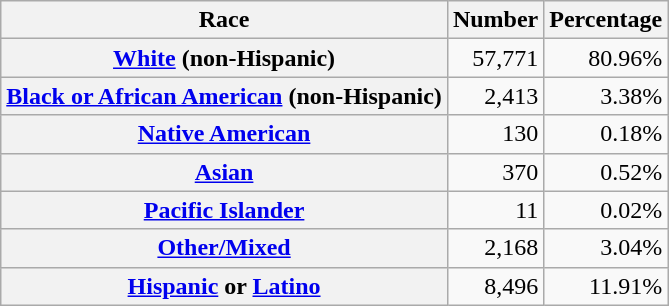<table class="wikitable" style="text-align:right">
<tr>
<th scope="col">Race</th>
<th scope="col">Number</th>
<th scope="col">Percentage</th>
</tr>
<tr>
<th scope="row"><a href='#'>White</a> (non-Hispanic)</th>
<td>57,771</td>
<td>80.96%</td>
</tr>
<tr>
<th scope="row"><a href='#'>Black or African American</a> (non-Hispanic)</th>
<td>2,413</td>
<td>3.38%</td>
</tr>
<tr>
<th scope="row"><a href='#'>Native American</a></th>
<td>130</td>
<td>0.18%</td>
</tr>
<tr>
<th scope="row"><a href='#'>Asian</a></th>
<td>370</td>
<td>0.52%</td>
</tr>
<tr>
<th scope="row"><a href='#'>Pacific Islander</a></th>
<td>11</td>
<td>0.02%</td>
</tr>
<tr>
<th scope="row"><a href='#'>Other/Mixed</a></th>
<td>2,168</td>
<td>3.04%</td>
</tr>
<tr>
<th scope="row"><a href='#'>Hispanic</a> or <a href='#'>Latino</a></th>
<td>8,496</td>
<td>11.91%</td>
</tr>
</table>
